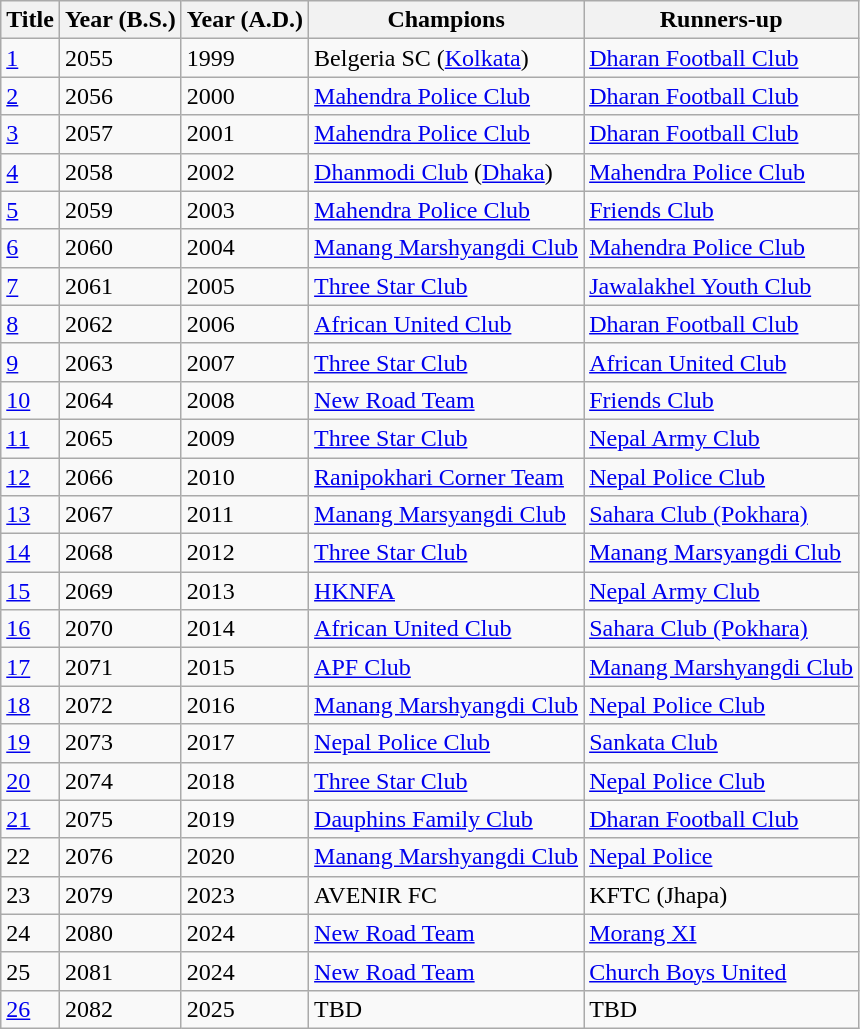<table class="wikitable">
<tr>
<th>Title</th>
<th>Year (B.S.)</th>
<th>Year (A.D.)</th>
<th>Champions</th>
<th>Runners-up</th>
</tr>
<tr>
<td><a href='#'>1</a></td>
<td>2055</td>
<td>1999</td>
<td> Belgeria SC (<a href='#'>Kolkata</a>)</td>
<td><a href='#'>Dharan Football Club</a></td>
</tr>
<tr>
<td><a href='#'>2</a></td>
<td>2056</td>
<td>2000</td>
<td><a href='#'>Mahendra Police Club</a></td>
<td><a href='#'>Dharan Football Club</a></td>
</tr>
<tr>
<td><a href='#'>3</a></td>
<td>2057</td>
<td>2001</td>
<td><a href='#'>Mahendra Police Club</a></td>
<td><a href='#'>Dharan Football Club</a></td>
</tr>
<tr>
<td><a href='#'>4</a></td>
<td>2058</td>
<td>2002</td>
<td><a href='#'>Dhanmodi Club</a> (<a href='#'>Dhaka</a>)</td>
<td><a href='#'>Mahendra Police Club</a></td>
</tr>
<tr>
<td><a href='#'>5</a></td>
<td>2059</td>
<td>2003</td>
<td><a href='#'>Mahendra Police Club</a></td>
<td><a href='#'>Friends Club</a></td>
</tr>
<tr>
<td><a href='#'>6</a></td>
<td>2060</td>
<td>2004</td>
<td><a href='#'>Manang Marshyangdi Club</a></td>
<td><a href='#'>Mahendra Police Club</a></td>
</tr>
<tr>
<td><a href='#'>7</a></td>
<td>2061</td>
<td>2005</td>
<td><a href='#'>Three Star Club</a></td>
<td><a href='#'>Jawalakhel Youth Club</a></td>
</tr>
<tr>
<td><a href='#'>8</a></td>
<td>2062</td>
<td>2006</td>
<td><a href='#'>African United Club</a></td>
<td><a href='#'>Dharan Football Club</a></td>
</tr>
<tr>
<td><a href='#'>9</a></td>
<td>2063</td>
<td>2007</td>
<td><a href='#'>Three Star Club</a></td>
<td><a href='#'>African United Club</a></td>
</tr>
<tr>
<td><a href='#'>10</a></td>
<td>2064</td>
<td>2008</td>
<td><a href='#'>New Road Team</a></td>
<td><a href='#'>Friends Club</a></td>
</tr>
<tr>
<td><a href='#'>11</a></td>
<td>2065</td>
<td>2009</td>
<td><a href='#'>Three Star Club</a></td>
<td><a href='#'>Nepal Army Club</a></td>
</tr>
<tr>
<td><a href='#'>12</a></td>
<td>2066</td>
<td>2010</td>
<td><a href='#'>Ranipokhari Corner Team</a></td>
<td><a href='#'>Nepal Police Club</a></td>
</tr>
<tr>
<td><a href='#'>13</a></td>
<td>2067</td>
<td>2011</td>
<td><a href='#'>Manang Marsyangdi Club</a></td>
<td><a href='#'>Sahara Club (Pokhara)</a></td>
</tr>
<tr>
<td><a href='#'>14</a></td>
<td>2068</td>
<td>2012</td>
<td><a href='#'>Three Star Club</a></td>
<td><a href='#'>Manang Marsyangdi Club</a></td>
</tr>
<tr>
<td><a href='#'>15</a></td>
<td>2069</td>
<td>2013</td>
<td><a href='#'>HKNFA</a></td>
<td><a href='#'>Nepal Army Club</a></td>
</tr>
<tr>
<td><a href='#'>16</a></td>
<td>2070</td>
<td>2014</td>
<td><a href='#'>African United Club</a></td>
<td><a href='#'>Sahara Club (Pokhara)</a></td>
</tr>
<tr>
<td><a href='#'>17</a></td>
<td>2071</td>
<td>2015</td>
<td><a href='#'>APF Club</a></td>
<td><a href='#'>Manang Marshyangdi Club</a></td>
</tr>
<tr>
<td><a href='#'>18</a></td>
<td>2072</td>
<td>2016</td>
<td><a href='#'>Manang Marshyangdi Club</a></td>
<td><a href='#'>Nepal Police Club</a></td>
</tr>
<tr>
<td><a href='#'>19</a></td>
<td>2073</td>
<td>2017</td>
<td><a href='#'>Nepal Police Club</a></td>
<td><a href='#'>Sankata Club</a></td>
</tr>
<tr>
<td><a href='#'>20</a></td>
<td>2074</td>
<td>2018</td>
<td><a href='#'>Three Star Club</a></td>
<td><a href='#'>Nepal Police Club</a></td>
</tr>
<tr>
<td><a href='#'>21</a></td>
<td>2075</td>
<td>2019</td>
<td> <a href='#'>Dauphins Family Club</a></td>
<td><a href='#'>Dharan Football Club</a></td>
</tr>
<tr>
<td>22</td>
<td>2076</td>
<td>2020</td>
<td><a href='#'>Manang Marshyangdi Club</a></td>
<td><a href='#'>Nepal Police</a></td>
</tr>
<tr>
<td>23</td>
<td>2079</td>
<td>2023</td>
<td> AVENIR FC </td>
<td>KFTC (Jhapa)</td>
</tr>
<tr>
<td>24</td>
<td>2080</td>
<td>2024</td>
<td><a href='#'>New Road Team</a></td>
<td><a href='#'>Morang XI</a></td>
</tr>
<tr>
<td>25</td>
<td>2081</td>
<td>2024</td>
<td><a href='#'>New Road Team</a></td>
<td><a href='#'>Church Boys United</a></td>
</tr>
<tr>
<td><a href='#'>26</a></td>
<td>2082</td>
<td>2025</td>
<td>TBD</td>
<td>TBD</td>
</tr>
</table>
